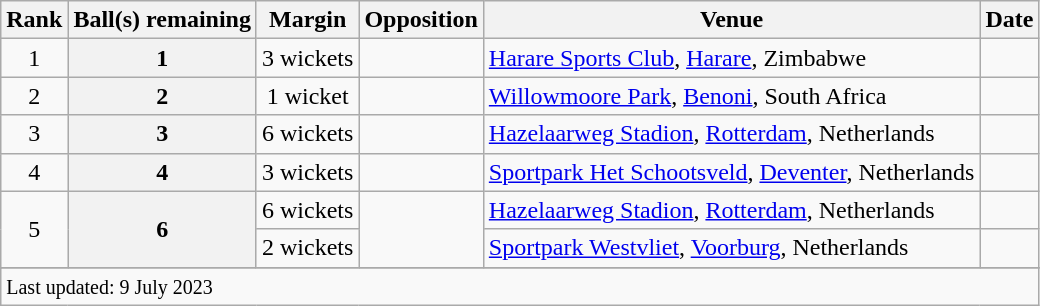<table class="wikitable plainrowheaders sortable">
<tr>
<th scope=col>Rank</th>
<th scope=col>Ball(s) remaining</th>
<th scope=col>Margin</th>
<th scope=col>Opposition</th>
<th scope=col>Venue</th>
<th scope=col>Date</th>
</tr>
<tr>
<td align=center>1</td>
<th scope=row style=text-align:center;>1</th>
<td scope=row style=text-align:center;>3 wickets</td>
<td></td>
<td><a href='#'>Harare Sports Club</a>, <a href='#'>Harare</a>, Zimbabwe</td>
<td></td>
</tr>
<tr>
<td align=center>2</td>
<th scope=row style=text-align:center;>2</th>
<td scope=row style=text-align:center;>1 wicket</td>
<td></td>
<td><a href='#'>Willowmoore Park</a>, <a href='#'>Benoni</a>, South Africa</td>
<td></td>
</tr>
<tr>
<td align=center>3</td>
<th scope=row style=text-align:center;>3</th>
<td scope=row style=text-align:center;>6 wickets</td>
<td></td>
<td><a href='#'>Hazelaarweg Stadion</a>, <a href='#'>Rotterdam</a>, Netherlands</td>
<td></td>
</tr>
<tr>
<td align=center>4</td>
<th scope=row style=text-align:center;>4</th>
<td scope=row style=text-align:center;>3 wickets</td>
<td></td>
<td><a href='#'>Sportpark Het Schootsveld</a>, <a href='#'>Deventer</a>, Netherlands</td>
<td></td>
</tr>
<tr>
<td align=center rowspan=2>5</td>
<th scope=row style=text-align:center; rowspan=2>6</th>
<td scope=row style=text-align:center;>6 wickets</td>
<td rowspan=2></td>
<td><a href='#'>Hazelaarweg Stadion</a>, <a href='#'>Rotterdam</a>, Netherlands</td>
<td></td>
</tr>
<tr>
<td scope=row style=text-align:center;>2 wickets</td>
<td><a href='#'>Sportpark Westvliet</a>, <a href='#'>Voorburg</a>, Netherlands</td>
<td></td>
</tr>
<tr>
</tr>
<tr class=sortbottom>
<td colspan=6><small>Last updated: 9 July 2023</small></td>
</tr>
</table>
